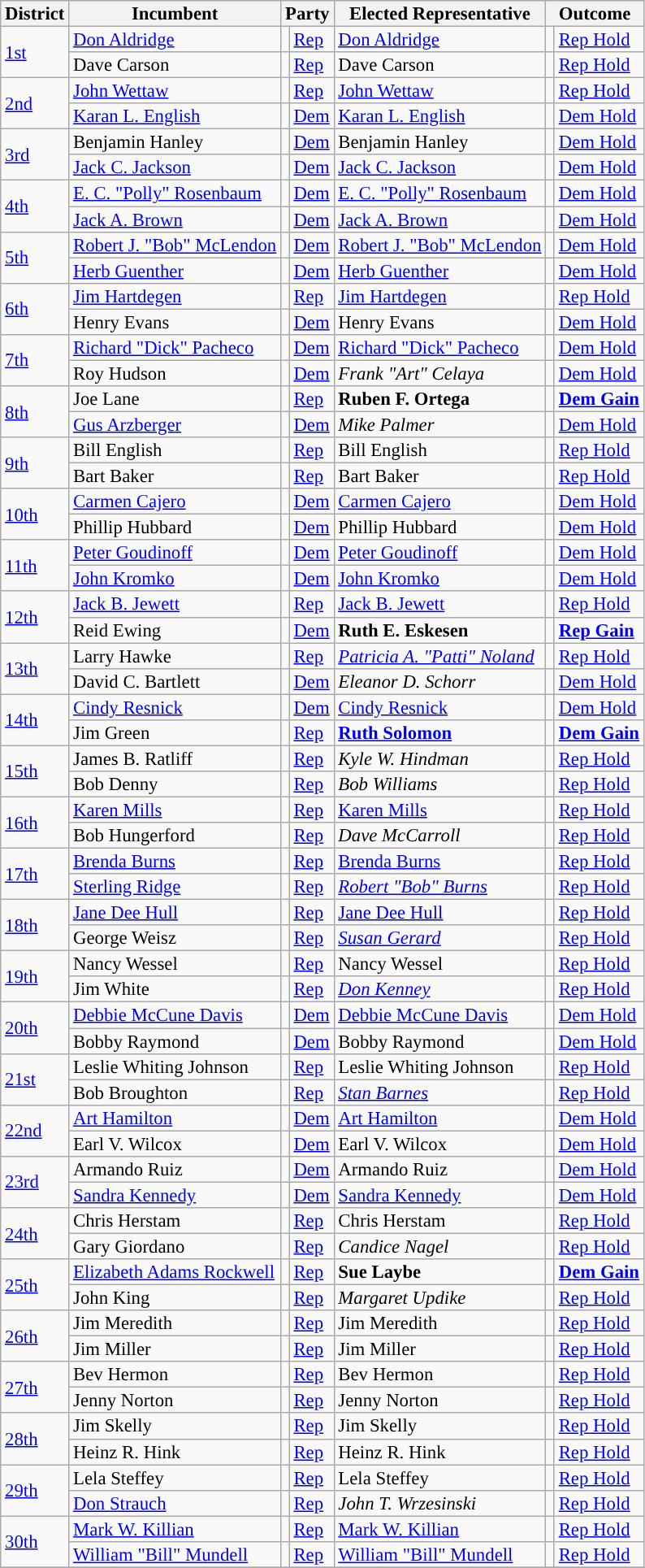<table class="sortable wikitable" style="font-size:95%;line-height:14px;">
<tr>
<th>District</th>
<th>Incumbent</th>
<th colspan="2">Party</th>
<th>Elected Representative</th>
<th colspan="2">Outcome</th>
</tr>
<tr>
<td rowspan="2"><a href='#'>1st</a></td>
<td><a href='#'>Don Aldridge</a></td>
<td style="background:"></td>
<td><a href='#'>Rep</a></td>
<td><a href='#'>Don Aldridge</a></td>
<td style="background:"></td>
<td><a href='#'>Rep Hold</a></td>
</tr>
<tr>
<td>Dave Carson</td>
<td style="background:"></td>
<td><a href='#'>Rep</a></td>
<td>Dave Carson</td>
<td style="background:"></td>
<td><a href='#'>Rep Hold</a></td>
</tr>
<tr>
<td rowspan="2"><a href='#'>2nd</a></td>
<td><a href='#'>John Wettaw</a></td>
<td style="background:"></td>
<td><a href='#'>Rep</a></td>
<td><a href='#'>John Wettaw</a></td>
<td style="background:"></td>
<td><a href='#'>Rep Hold</a></td>
</tr>
<tr>
<td><a href='#'>Karan L. English</a></td>
<td style="background:"></td>
<td><a href='#'>Dem</a></td>
<td><a href='#'>Karan L. English</a></td>
<td style="background:"></td>
<td><a href='#'>Dem Hold</a></td>
</tr>
<tr>
<td rowspan="2"><a href='#'>3rd</a></td>
<td>Benjamin Hanley</td>
<td style="background:"></td>
<td><a href='#'>Dem</a></td>
<td>Benjamin Hanley</td>
<td style="background:"></td>
<td><a href='#'>Dem Hold</a></td>
</tr>
<tr>
<td><a href='#'>Jack C. Jackson</a></td>
<td style="background:"></td>
<td><a href='#'>Dem</a></td>
<td><a href='#'>Jack C. Jackson</a></td>
<td style="background:"></td>
<td><a href='#'>Dem Hold</a></td>
</tr>
<tr>
<td rowspan="2"><a href='#'>4th</a></td>
<td><a href='#'>E. C. "Polly" Rosenbaum</a></td>
<td style="background:"></td>
<td><a href='#'>Dem</a></td>
<td><a href='#'>E. C. "Polly" Rosenbaum</a></td>
<td style="background:"></td>
<td><a href='#'>Dem Hold</a></td>
</tr>
<tr>
<td><a href='#'>Jack A. Brown</a></td>
<td style="background:"></td>
<td><a href='#'>Dem</a></td>
<td><a href='#'>Jack A. Brown</a></td>
<td style="background:"></td>
<td><a href='#'>Dem Hold</a></td>
</tr>
<tr>
<td rowspan="2"><a href='#'>5th</a></td>
<td><a href='#'>Robert J. "Bob" McLendon</a></td>
<td style="background:"></td>
<td><a href='#'>Dem</a></td>
<td><a href='#'>Robert J. "Bob" McLendon</a></td>
<td style="background:"></td>
<td><a href='#'>Dem Hold</a></td>
</tr>
<tr>
<td><a href='#'>Herb Guenther</a></td>
<td style="background:"></td>
<td><a href='#'>Dem</a></td>
<td><a href='#'>Herb Guenther</a></td>
<td style="background:"></td>
<td><a href='#'>Dem Hold</a></td>
</tr>
<tr>
<td rowspan="2"><a href='#'>6th</a></td>
<td><a href='#'>Jim Hartdegen</a></td>
<td style="background:"></td>
<td><a href='#'>Rep</a></td>
<td><a href='#'>Jim Hartdegen</a></td>
<td style="background:"></td>
<td><a href='#'>Rep Hold</a></td>
</tr>
<tr>
<td>Henry Evans</td>
<td style="background:"></td>
<td><a href='#'>Dem</a></td>
<td>Henry Evans</td>
<td style="background:"></td>
<td><a href='#'>Dem Hold</a></td>
</tr>
<tr>
<td rowspan="2"><a href='#'>7th</a></td>
<td><a href='#'>Richard "Dick" Pacheco</a></td>
<td style="background:"></td>
<td><a href='#'>Dem</a></td>
<td><a href='#'>Richard "Dick" Pacheco</a></td>
<td style="background:"></td>
<td><a href='#'>Dem Hold</a></td>
</tr>
<tr>
<td>Roy Hudson</td>
<td style="background:"></td>
<td><a href='#'>Dem</a></td>
<td><em>Frank "Art" Celaya</em></td>
<td style="background:"></td>
<td><a href='#'>Dem Hold</a></td>
</tr>
<tr>
<td rowspan="2"><a href='#'>8th</a></td>
<td>Joe Lane</td>
<td style="background:"></td>
<td><a href='#'>Rep</a></td>
<td><strong>Ruben F. Ortega</strong></td>
<td style="background:"></td>
<td><strong><a href='#'>Dem Gain</a></strong></td>
</tr>
<tr>
<td><a href='#'>Gus Arzberger</a></td>
<td style="background:"></td>
<td><a href='#'>Dem</a></td>
<td><em>Mike Palmer</em></td>
<td style="background:"></td>
<td><a href='#'>Dem Hold</a></td>
</tr>
<tr>
<td rowspan="2"><a href='#'>9th</a></td>
<td>Bill English</td>
<td style="background:"></td>
<td><a href='#'>Rep</a></td>
<td>Bill English</td>
<td style="background:"></td>
<td><a href='#'>Rep Hold</a></td>
</tr>
<tr>
<td>Bart Baker</td>
<td style="background:"></td>
<td><a href='#'>Rep</a></td>
<td>Bart Baker</td>
<td style="background:"></td>
<td><a href='#'>Rep Hold</a></td>
</tr>
<tr>
<td rowspan="2"><a href='#'>10th</a></td>
<td><a href='#'>Carmen Cajero</a></td>
<td style="background:"></td>
<td><a href='#'>Dem</a></td>
<td><a href='#'>Carmen Cajero</a></td>
<td style="background:"></td>
<td><a href='#'>Dem Hold</a></td>
</tr>
<tr>
<td>Phillip Hubbard</td>
<td style="background:"></td>
<td><a href='#'>Dem</a></td>
<td>Phillip Hubbard</td>
<td style="background:"></td>
<td><a href='#'>Dem Hold</a></td>
</tr>
<tr>
<td rowspan="2"><a href='#'>11th</a></td>
<td><a href='#'>Peter Goudinoff</a></td>
<td style="background:"></td>
<td><a href='#'>Dem</a></td>
<td><a href='#'>Peter Goudinoff</a></td>
<td style="background:"></td>
<td><a href='#'>Dem Hold</a></td>
</tr>
<tr>
<td><a href='#'>John Kromko</a></td>
<td style="background:"></td>
<td><a href='#'>Dem</a></td>
<td><a href='#'>John Kromko</a></td>
<td style="background:"></td>
<td><a href='#'>Dem Hold</a></td>
</tr>
<tr>
<td rowspan="2"><a href='#'>12th</a></td>
<td><a href='#'>Jack B. Jewett</a></td>
<td style="background:"></td>
<td><a href='#'>Rep</a></td>
<td><a href='#'>Jack B. Jewett</a></td>
<td style="background:"></td>
<td><a href='#'>Rep Hold</a></td>
</tr>
<tr>
<td>Reid Ewing</td>
<td style="background:"></td>
<td><a href='#'>Dem</a></td>
<td><strong>Ruth E. Eskesen</strong></td>
<td style="background:"></td>
<td><strong><a href='#'>Rep Gain</a></strong></td>
</tr>
<tr>
<td rowspan="2"><a href='#'>13th</a></td>
<td>Larry Hawke</td>
<td style="background:"></td>
<td><a href='#'>Rep</a></td>
<td><em><a href='#'>Patricia A. "Patti" Noland</a></em></td>
<td style="background:"></td>
<td><a href='#'>Rep Hold</a></td>
</tr>
<tr>
<td>David C. Bartlett</td>
<td style="background:"></td>
<td><a href='#'>Dem</a></td>
<td><em>Eleanor D. Schorr</em></td>
<td style="background:"></td>
<td><a href='#'>Dem Hold</a></td>
</tr>
<tr>
<td rowspan="2"><a href='#'>14th</a></td>
<td><a href='#'>Cindy Resnick</a></td>
<td style="background:"></td>
<td><a href='#'>Dem</a></td>
<td><a href='#'>Cindy Resnick</a></td>
<td style="background:"></td>
<td><a href='#'>Dem Hold</a></td>
</tr>
<tr>
<td>Jim Green</td>
<td style="background:"></td>
<td><a href='#'>Rep</a></td>
<td><strong><a href='#'>Ruth Solomon</a></strong></td>
<td style="background:"></td>
<td><strong><a href='#'>Dem Gain</a></strong></td>
</tr>
<tr>
<td rowspan="2"><a href='#'>15th</a></td>
<td>James B. Ratliff</td>
<td style="background:"></td>
<td><a href='#'>Rep</a></td>
<td><em>Kyle W. Hindman</em></td>
<td style="background:"></td>
<td><a href='#'>Rep Hold</a></td>
</tr>
<tr>
<td>Bob Denny</td>
<td style="background:"></td>
<td><a href='#'>Rep</a></td>
<td><em>Bob Williams</em></td>
<td style="background:"></td>
<td><a href='#'>Rep Hold</a></td>
</tr>
<tr>
<td rowspan="2"><a href='#'>16th</a></td>
<td><a href='#'>Karen Mills</a></td>
<td style="background:"></td>
<td><a href='#'>Rep</a></td>
<td><a href='#'>Karen Mills</a></td>
<td style="background:"></td>
<td><a href='#'>Rep Hold</a></td>
</tr>
<tr>
<td>Bob Hungerford</td>
<td style="background:"></td>
<td><a href='#'>Rep</a></td>
<td><em>Dave McCarroll</em></td>
<td style="background:"></td>
<td><a href='#'>Rep Hold</a></td>
</tr>
<tr>
<td rowspan="2"><a href='#'>17th</a></td>
<td><a href='#'>Brenda Burns</a></td>
<td style="background:"></td>
<td><a href='#'>Rep</a></td>
<td><a href='#'>Brenda Burns</a></td>
<td style="background:"></td>
<td><a href='#'>Rep Hold</a></td>
</tr>
<tr>
<td><a href='#'>Sterling Ridge</a></td>
<td style="background:"></td>
<td><a href='#'>Rep</a></td>
<td><em><a href='#'>Robert "Bob" Burns</a></em></td>
<td style="background:"></td>
<td><a href='#'>Rep Hold</a></td>
</tr>
<tr>
<td rowspan="2"><a href='#'>18th</a></td>
<td><a href='#'>Jane Dee Hull</a></td>
<td style="background:"></td>
<td><a href='#'>Rep</a></td>
<td><a href='#'>Jane Dee Hull</a></td>
<td style="background:"></td>
<td><a href='#'>Rep Hold</a></td>
</tr>
<tr>
<td>George Weisz</td>
<td style="background:"></td>
<td><a href='#'>Rep</a></td>
<td><em><a href='#'>Susan Gerard</a></em></td>
<td style="background:"></td>
<td><a href='#'>Rep Hold</a></td>
</tr>
<tr>
<td rowspan="2"><a href='#'>19th</a></td>
<td>Nancy Wessel</td>
<td style="background:"></td>
<td><a href='#'>Rep</a></td>
<td>Nancy Wessel</td>
<td style="background:"></td>
<td><a href='#'>Rep Hold</a></td>
</tr>
<tr>
<td>Jim White</td>
<td style="background:"></td>
<td><a href='#'>Rep</a></td>
<td><em><a href='#'>Don Kenney</a></em></td>
<td style="background:"></td>
<td><a href='#'>Rep Hold</a></td>
</tr>
<tr>
<td rowspan="2"><a href='#'>20th</a></td>
<td><a href='#'>Debbie McCune Davis</a></td>
<td style="background:"></td>
<td><a href='#'>Dem</a></td>
<td><a href='#'>Debbie McCune Davis</a></td>
<td style="background:"></td>
<td><a href='#'>Dem Hold</a></td>
</tr>
<tr>
<td>Bobby Raymond</td>
<td style="background:"></td>
<td><a href='#'>Dem</a></td>
<td>Bobby Raymond</td>
<td style="background:"></td>
<td><a href='#'>Dem Hold</a></td>
</tr>
<tr>
<td rowspan="2"><a href='#'>21st</a></td>
<td>Leslie Whiting Johnson</td>
<td style="background:"></td>
<td><a href='#'>Rep</a></td>
<td>Leslie Whiting Johnson</td>
<td style="background:"></td>
<td><a href='#'>Rep Hold</a></td>
</tr>
<tr>
<td>Bob Broughton</td>
<td style="background:"></td>
<td><a href='#'>Rep</a></td>
<td><em><a href='#'>Stan Barnes</a></em></td>
<td style="background:"></td>
<td><a href='#'>Rep Hold</a></td>
</tr>
<tr>
<td rowspan="2"><a href='#'>22nd</a></td>
<td><a href='#'>Art Hamilton</a></td>
<td style="background:"></td>
<td><a href='#'>Dem</a></td>
<td><a href='#'>Art Hamilton</a></td>
<td style="background:"></td>
<td><a href='#'>Dem Hold</a></td>
</tr>
<tr>
<td>Earl V. Wilcox</td>
<td style="background:"></td>
<td><a href='#'>Dem</a></td>
<td>Earl V. Wilcox</td>
<td style="background:"></td>
<td><a href='#'>Dem Hold</a></td>
</tr>
<tr>
<td rowspan="2"><a href='#'>23rd</a></td>
<td>Armando Ruiz</td>
<td style="background:"></td>
<td><a href='#'>Dem</a></td>
<td>Armando Ruiz</td>
<td style="background:"></td>
<td><a href='#'>Dem Hold</a></td>
</tr>
<tr>
<td><a href='#'>Sandra Kennedy</a></td>
<td style="background:"></td>
<td><a href='#'>Dem</a></td>
<td><a href='#'>Sandra Kennedy</a></td>
<td style="background:"></td>
<td><a href='#'>Dem Hold</a></td>
</tr>
<tr>
<td rowspan="2"><a href='#'>24th</a></td>
<td>Chris Herstam</td>
<td style="background:"></td>
<td><a href='#'>Rep</a></td>
<td>Chris Herstam</td>
<td style="background:"></td>
<td><a href='#'>Rep Hold</a></td>
</tr>
<tr>
<td>Gary Giordano</td>
<td style="background:"></td>
<td><a href='#'>Rep</a></td>
<td><em>Candice Nagel</em></td>
<td style="background:"></td>
<td><a href='#'>Rep Hold</a></td>
</tr>
<tr>
<td rowspan="2"><a href='#'>25th</a></td>
<td><a href='#'>Elizabeth Adams Rockwell</a></td>
<td style="background:"></td>
<td><a href='#'>Rep</a></td>
<td><strong>Sue Laybe</strong></td>
<td style="background:"></td>
<td><strong><a href='#'>Dem Gain</a></strong></td>
</tr>
<tr>
<td>John King</td>
<td style="background:"></td>
<td><a href='#'>Rep</a></td>
<td><em>Margaret Updike</em></td>
<td style="background:"></td>
<td><a href='#'>Rep Hold</a></td>
</tr>
<tr>
<td rowspan="2"><a href='#'>26th</a></td>
<td>Jim Meredith</td>
<td style="background:"></td>
<td><a href='#'>Rep</a></td>
<td>Jim Meredith</td>
<td style="background:"></td>
<td><a href='#'>Rep Hold</a></td>
</tr>
<tr>
<td>Jim Miller</td>
<td style="background:"></td>
<td><a href='#'>Rep</a></td>
<td>Jim Miller</td>
<td style="background:"></td>
<td><a href='#'>Rep Hold</a></td>
</tr>
<tr>
<td rowspan="2"><a href='#'>27th</a></td>
<td>Bev Hermon</td>
<td style="background:"></td>
<td><a href='#'>Rep</a></td>
<td>Bev Hermon</td>
<td style="background:"></td>
<td><a href='#'>Rep Hold</a></td>
</tr>
<tr>
<td>Jenny Norton</td>
<td style="background:"></td>
<td><a href='#'>Rep</a></td>
<td>Jenny Norton</td>
<td style="background:"></td>
<td><a href='#'>Rep Hold</a></td>
</tr>
<tr>
<td rowspan="2"><a href='#'>28th</a></td>
<td>Jim Skelly</td>
<td style="background:"></td>
<td><a href='#'>Rep</a></td>
<td>Jim Skelly</td>
<td style="background:"></td>
<td><a href='#'>Rep Hold</a></td>
</tr>
<tr>
<td>Heinz R. Hink</td>
<td style="background:"></td>
<td><a href='#'>Rep</a></td>
<td>Heinz R. Hink</td>
<td style="background:"></td>
<td><a href='#'>Rep Hold</a></td>
</tr>
<tr>
<td rowspan="2"><a href='#'>29th</a></td>
<td>Lela Steffey</td>
<td style="background:"></td>
<td><a href='#'>Rep</a></td>
<td>Lela Steffey</td>
<td style="background:"></td>
<td><a href='#'>Rep Hold</a></td>
</tr>
<tr>
<td><a href='#'>Don Strauch</a></td>
<td style="background:"></td>
<td><a href='#'>Rep</a></td>
<td><em>John T. Wrzesinski</em></td>
<td style="background:"></td>
<td><a href='#'>Rep Hold</a></td>
</tr>
<tr>
<td rowspan="2"><a href='#'>30th</a></td>
<td><a href='#'>Mark W. Killian</a></td>
<td style="background:"></td>
<td><a href='#'>Rep</a></td>
<td><a href='#'>Mark W. Killian</a></td>
<td style="background:"></td>
<td><a href='#'>Rep Hold</a></td>
</tr>
<tr>
<td><a href='#'>William "Bill" Mundell</a></td>
<td style="background:"></td>
<td><a href='#'>Rep</a></td>
<td><a href='#'>William "Bill" Mundell</a></td>
<td style="background:"></td>
<td><a href='#'>Rep Hold</a></td>
</tr>
<tr>
</tr>
</table>
